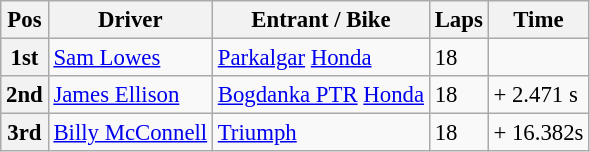<table class="wikitable" style="font-size: 95%;">
<tr>
<th>Pos</th>
<th>Driver</th>
<th>Entrant / Bike</th>
<th>Laps</th>
<th>Time</th>
</tr>
<tr>
<th>1st</th>
<td> <a href='#'>Sam Lowes</a></td>
<td><a href='#'>Parkalgar</a> <a href='#'>Honda</a></td>
<td>18</td>
<td></td>
</tr>
<tr>
<th>2nd</th>
<td> <a href='#'>James Ellison</a></td>
<td><a href='#'>Bogdanka PTR</a> <a href='#'>Honda</a></td>
<td>18</td>
<td>+ 2.471 s</td>
</tr>
<tr>
<th>3rd</th>
<td> <a href='#'>Billy McConnell</a></td>
<td><a href='#'>Triumph</a></td>
<td>18</td>
<td>+ 16.382s</td>
</tr>
</table>
